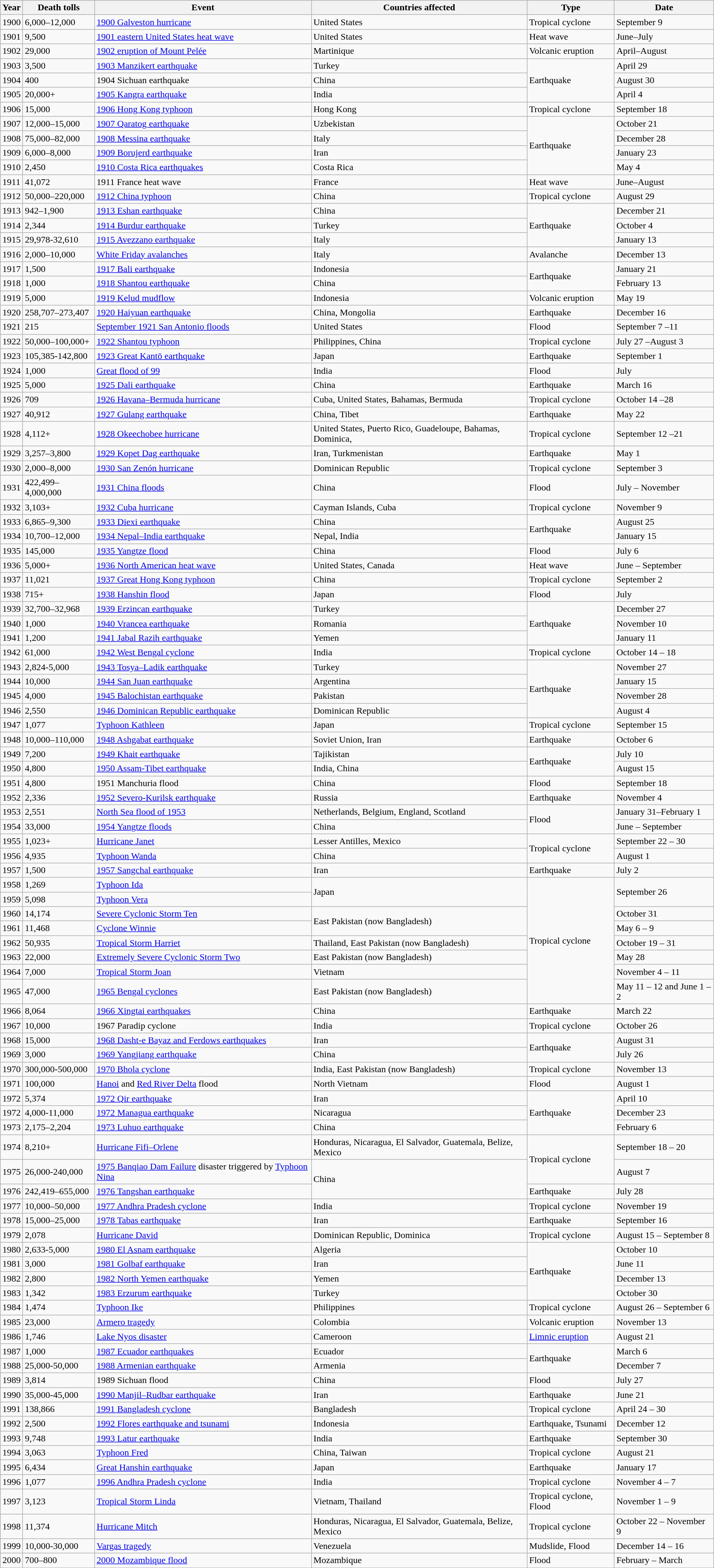<table class="wikitable sortable mw-collapsible" style="font-size:100%">
<tr>
<th>Year</th>
<th data-sort-type=number>Death tolls</th>
<th>Event</th>
<th>Countries affected</th>
<th>Type</th>
<th>Date</th>
</tr>
<tr>
<td>1900</td>
<td>6,000–12,000</td>
<td><a href='#'>1900 Galveston hurricane</a></td>
<td>United States</td>
<td>Tropical cyclone</td>
<td>September 9</td>
</tr>
<tr>
<td>1901</td>
<td>9,500</td>
<td><a href='#'>1901 eastern United States heat wave</a></td>
<td>United States</td>
<td>Heat wave</td>
<td>June–July</td>
</tr>
<tr>
<td>1902</td>
<td>29,000</td>
<td><a href='#'>1902 eruption of Mount Pelée</a></td>
<td>Martinique</td>
<td>Volcanic eruption</td>
<td>April–August</td>
</tr>
<tr>
<td>1903</td>
<td>3,500</td>
<td><a href='#'>1903 Manzikert earthquake</a></td>
<td>Turkey</td>
<td rowspan="3">Earthquake</td>
<td>April 29</td>
</tr>
<tr>
<td>1904</td>
<td>400</td>
<td>1904 Sichuan earthquake</td>
<td>China</td>
<td>August 30</td>
</tr>
<tr>
<td>1905</td>
<td>20,000+</td>
<td><a href='#'>1905 Kangra earthquake</a></td>
<td>India</td>
<td>April 4</td>
</tr>
<tr>
<td>1906</td>
<td>15,000</td>
<td><a href='#'>1906 Hong Kong typhoon</a></td>
<td>Hong Kong</td>
<td>Tropical cyclone</td>
<td>September 18</td>
</tr>
<tr>
<td>1907</td>
<td>12,000–15,000</td>
<td><a href='#'>1907 Qaratog earthquake</a></td>
<td>Uzbekistan</td>
<td rowspan="4">Earthquake</td>
<td>October 21</td>
</tr>
<tr>
<td>1908</td>
<td>75,000–82,000</td>
<td><a href='#'>1908 Messina earthquake</a></td>
<td>Italy</td>
<td>December 28</td>
</tr>
<tr>
<td>1909</td>
<td>6,000–8,000</td>
<td><a href='#'>1909 Borujerd earthquake</a></td>
<td>Iran</td>
<td>January 23</td>
</tr>
<tr>
<td>1910</td>
<td>2,450</td>
<td><a href='#'>1910 Costa Rica earthquakes</a></td>
<td>Costa Rica</td>
<td>May 4</td>
</tr>
<tr>
<td>1911</td>
<td>41,072</td>
<td>1911 France heat wave</td>
<td>France</td>
<td>Heat wave</td>
<td>June–August</td>
</tr>
<tr>
<td>1912</td>
<td>50,000–220,000</td>
<td><a href='#'>1912 China typhoon</a></td>
<td>China</td>
<td>Tropical cyclone</td>
<td>August 29</td>
</tr>
<tr>
<td>1913</td>
<td>942–1,900</td>
<td><a href='#'>1913 Eshan earthquake</a></td>
<td>China</td>
<td rowspan="3">Earthquake</td>
<td>December 21</td>
</tr>
<tr>
<td>1914</td>
<td>2,344</td>
<td><a href='#'>1914 Burdur earthquake</a></td>
<td>Turkey</td>
<td>October 4</td>
</tr>
<tr>
<td>1915</td>
<td>29,978-32,610</td>
<td><a href='#'>1915 Avezzano earthquake</a></td>
<td>Italy</td>
<td>January 13</td>
</tr>
<tr>
<td>1916</td>
<td>2,000–10,000</td>
<td><a href='#'>White Friday avalanches</a></td>
<td>Italy</td>
<td>Avalanche</td>
<td>December 13</td>
</tr>
<tr>
<td>1917</td>
<td>1,500</td>
<td><a href='#'>1917 Bali earthquake</a></td>
<td>Indonesia</td>
<td rowspan="2">Earthquake</td>
<td>January 21</td>
</tr>
<tr>
<td>1918</td>
<td>1,000</td>
<td><a href='#'>1918 Shantou earthquake</a></td>
<td>China</td>
<td>February 13</td>
</tr>
<tr>
<td>1919</td>
<td>5,000</td>
<td><a href='#'>1919 Kelud mudflow</a></td>
<td>Indonesia</td>
<td>Volcanic eruption</td>
<td>May 19</td>
</tr>
<tr>
<td>1920</td>
<td>258,707–273,407</td>
<td><a href='#'>1920 Haiyuan earthquake</a></td>
<td>China, Mongolia</td>
<td>Earthquake</td>
<td>December 16</td>
</tr>
<tr>
<td>1921</td>
<td>215</td>
<td><a href='#'>September 1921 San Antonio floods</a></td>
<td>United States</td>
<td>Flood</td>
<td>September 7 –11</td>
</tr>
<tr>
<td>1922</td>
<td>50,000–100,000+</td>
<td><a href='#'>1922 Shantou typhoon</a></td>
<td>Philippines, China</td>
<td>Tropical cyclone</td>
<td>July 27 –August 3</td>
</tr>
<tr>
<td>1923</td>
<td>105,385-142,800</td>
<td><a href='#'>1923 Great Kantō earthquake</a></td>
<td>Japan</td>
<td>Earthquake</td>
<td>September 1</td>
</tr>
<tr>
<td>1924</td>
<td>1,000</td>
<td><a href='#'>Great flood of 99</a></td>
<td>India</td>
<td>Flood</td>
<td>July</td>
</tr>
<tr>
<td>1925</td>
<td>5,000</td>
<td><a href='#'>1925 Dali earthquake</a></td>
<td>China</td>
<td>Earthquake</td>
<td>March 16</td>
</tr>
<tr>
<td>1926</td>
<td>709</td>
<td><a href='#'>1926 Havana–Bermuda hurricane</a></td>
<td>Cuba, United States, Bahamas, Bermuda</td>
<td>Tropical cyclone</td>
<td>October 14 –28</td>
</tr>
<tr>
<td>1927</td>
<td>40,912</td>
<td><a href='#'>1927 Gulang earthquake</a></td>
<td>China, Tibet</td>
<td>Earthquake</td>
<td>May 22</td>
</tr>
<tr>
<td>1928</td>
<td>4,112+</td>
<td><a href='#'>1928 Okeechobee hurricane</a></td>
<td>United States, Puerto Rico, Guadeloupe, Bahamas, Dominica,</td>
<td>Tropical cyclone</td>
<td>September 12 –21</td>
</tr>
<tr>
<td>1929</td>
<td>3,257–3,800</td>
<td><a href='#'>1929 Kopet Dag earthquake</a></td>
<td>Iran, Turkmenistan</td>
<td>Earthquake</td>
<td>May 1</td>
</tr>
<tr>
<td>1930</td>
<td>2,000–8,000</td>
<td><a href='#'>1930 San Zenón hurricane</a></td>
<td>Dominican Republic</td>
<td>Tropical cyclone</td>
<td>September 3</td>
</tr>
<tr>
<td>1931</td>
<td>422,499–4,000,000</td>
<td><a href='#'>1931 China floods</a></td>
<td>China</td>
<td>Flood</td>
<td>July – November</td>
</tr>
<tr>
<td>1932</td>
<td>3,103+</td>
<td><a href='#'>1932 Cuba hurricane</a></td>
<td>Cayman Islands, Cuba</td>
<td>Tropical cyclone</td>
<td>November 9</td>
</tr>
<tr>
<td>1933</td>
<td>6,865–9,300</td>
<td><a href='#'>1933 Diexi earthquake</a></td>
<td>China</td>
<td rowspan="2">Earthquake</td>
<td>August 25</td>
</tr>
<tr>
<td>1934</td>
<td>10,700–12,000</td>
<td><a href='#'>1934 Nepal–India earthquake</a></td>
<td>Nepal, India</td>
<td>January 15</td>
</tr>
<tr>
<td>1935</td>
<td>145,000</td>
<td><a href='#'>1935 Yangtze flood</a></td>
<td>China</td>
<td>Flood</td>
<td>July 6</td>
</tr>
<tr>
<td>1936</td>
<td>5,000+</td>
<td><a href='#'>1936 North American heat wave</a></td>
<td>United States, Canada</td>
<td>Heat wave</td>
<td>June – September</td>
</tr>
<tr>
<td>1937</td>
<td>11,021</td>
<td><a href='#'>1937 Great Hong Kong typhoon</a></td>
<td>China</td>
<td>Tropical cyclone</td>
<td>September 2</td>
</tr>
<tr>
<td>1938</td>
<td>715+</td>
<td><a href='#'>1938 Hanshin flood</a></td>
<td>Japan</td>
<td>Flood</td>
<td>July</td>
</tr>
<tr>
<td>1939</td>
<td>32,700–32,968</td>
<td><a href='#'>1939 Erzincan earthquake</a></td>
<td>Turkey</td>
<td rowspan="3">Earthquake</td>
<td>December 27</td>
</tr>
<tr>
<td>1940</td>
<td>1,000</td>
<td><a href='#'>1940 Vrancea earthquake</a></td>
<td>Romania</td>
<td>November 10</td>
</tr>
<tr>
<td>1941</td>
<td>1,200</td>
<td><a href='#'>1941 Jabal Razih earthquake</a></td>
<td>Yemen</td>
<td>January 11</td>
</tr>
<tr>
<td>1942</td>
<td>61,000</td>
<td><a href='#'>1942 West Bengal cyclone</a></td>
<td>India</td>
<td>Tropical cyclone</td>
<td>October 14 – 18</td>
</tr>
<tr>
<td>1943</td>
<td>2,824-5,000</td>
<td><a href='#'>1943 Tosya–Ladik earthquake</a></td>
<td>Turkey</td>
<td rowspan="4">Earthquake</td>
<td>November 27</td>
</tr>
<tr>
<td>1944</td>
<td>10,000</td>
<td><a href='#'>1944 San Juan earthquake</a></td>
<td>Argentina</td>
<td>January 15</td>
</tr>
<tr>
<td>1945</td>
<td>4,000</td>
<td><a href='#'>1945 Balochistan earthquake</a></td>
<td>Pakistan</td>
<td>November 28</td>
</tr>
<tr>
<td>1946</td>
<td>2,550</td>
<td><a href='#'>1946 Dominican Republic earthquake</a></td>
<td>Dominican Republic</td>
<td>August 4</td>
</tr>
<tr>
<td>1947</td>
<td>1,077</td>
<td><a href='#'>Typhoon Kathleen</a></td>
<td>Japan</td>
<td>Tropical cyclone</td>
<td>September 15</td>
</tr>
<tr>
<td>1948</td>
<td>10,000–110,000</td>
<td><a href='#'>1948 Ashgabat earthquake</a></td>
<td>Soviet Union, Iran</td>
<td>Earthquake</td>
<td>October 6</td>
</tr>
<tr>
<td>1949</td>
<td>7,200</td>
<td><a href='#'>1949 Khait earthquake</a></td>
<td>Tajikistan</td>
<td rowspan="2">Earthquake</td>
<td>July 10</td>
</tr>
<tr>
<td>1950</td>
<td>4,800</td>
<td><a href='#'>1950 Assam-Tibet earthquake</a></td>
<td>India, China</td>
<td>August 15</td>
</tr>
<tr>
<td>1951</td>
<td>4,800</td>
<td>1951 Manchuria flood</td>
<td>China</td>
<td>Flood</td>
<td>September 18</td>
</tr>
<tr>
<td>1952</td>
<td>2,336</td>
<td><a href='#'>1952 Severo-Kurilsk earthquake</a></td>
<td>Russia</td>
<td>Earthquake</td>
<td>November 4</td>
</tr>
<tr>
<td>1953</td>
<td>2,551</td>
<td><a href='#'>North Sea flood of 1953</a></td>
<td>Netherlands, Belgium, England, Scotland</td>
<td rowspan="2">Flood</td>
<td>January 31–February 1</td>
</tr>
<tr>
<td>1954</td>
<td>33,000</td>
<td><a href='#'>1954 Yangtze floods</a></td>
<td>China</td>
<td>June – September</td>
</tr>
<tr>
<td>1955</td>
<td>1,023+</td>
<td><a href='#'>Hurricane Janet</a></td>
<td>Lesser Antilles, Mexico</td>
<td rowspan="2">Tropical cyclone</td>
<td>September 22 – 30</td>
</tr>
<tr>
<td>1956</td>
<td>4,935</td>
<td><a href='#'>Typhoon Wanda</a></td>
<td>China</td>
<td>August 1</td>
</tr>
<tr>
<td>1957</td>
<td>1,500</td>
<td><a href='#'>1957 Sangchal earthquake</a></td>
<td>Iran</td>
<td>Earthquake</td>
<td>July 2</td>
</tr>
<tr>
<td>1958</td>
<td>1,269</td>
<td><a href='#'>Typhoon Ida</a></td>
<td rowspan="2">Japan</td>
<td rowspan="8">Tropical cyclone</td>
<td rowspan="2">September 26</td>
</tr>
<tr>
<td>1959</td>
<td>5,098</td>
<td><a href='#'>Typhoon Vera</a></td>
</tr>
<tr>
<td>1960</td>
<td>14,174</td>
<td><a href='#'>Severe Cyclonic Storm Ten</a></td>
<td rowspan="2">East Pakistan (now Bangladesh)</td>
<td>October 31</td>
</tr>
<tr>
<td>1961</td>
<td>11,468</td>
<td><a href='#'>Cyclone Winnie</a></td>
<td>May 6 – 9</td>
</tr>
<tr>
<td>1962</td>
<td>50,935</td>
<td><a href='#'>Tropical Storm Harriet</a></td>
<td>Thailand, East Pakistan (now Bangladesh)</td>
<td>October 19 – 31</td>
</tr>
<tr>
<td>1963</td>
<td>22,000</td>
<td><a href='#'>Extremely Severe Cyclonic Storm Two</a></td>
<td>East Pakistan (now Bangladesh)</td>
<td>May 28</td>
</tr>
<tr>
<td>1964</td>
<td>7,000</td>
<td><a href='#'>Tropical Storm Joan</a></td>
<td>Vietnam</td>
<td>November 4 – 11</td>
</tr>
<tr>
<td>1965</td>
<td>47,000</td>
<td><a href='#'>1965 Bengal cyclones</a></td>
<td>East Pakistan (now Bangladesh)</td>
<td>May 11 – 12 and June 1 – 2</td>
</tr>
<tr>
<td>1966</td>
<td>8,064</td>
<td><a href='#'>1966 Xingtai earthquakes</a></td>
<td>China</td>
<td>Earthquake</td>
<td>March 22</td>
</tr>
<tr>
<td>1967</td>
<td>10,000</td>
<td>1967 Paradip cyclone</td>
<td>India</td>
<td>Tropical cyclone</td>
<td>October 26</td>
</tr>
<tr>
<td>1968</td>
<td>15,000</td>
<td><a href='#'>1968 Dasht-e Bayaz and Ferdows earthquakes</a></td>
<td>Iran</td>
<td rowspan="2">Earthquake</td>
<td>August 31</td>
</tr>
<tr>
<td>1969</td>
<td>3,000</td>
<td><a href='#'>1969 Yangjiang earthquake</a></td>
<td>China</td>
<td>July 26</td>
</tr>
<tr>
<td>1970</td>
<td>300,000-500,000</td>
<td><a href='#'>1970 Bhola cyclone</a></td>
<td>India, East Pakistan (now Bangladesh)</td>
<td>Tropical cyclone</td>
<td>November 13</td>
</tr>
<tr>
<td>1971</td>
<td>100,000</td>
<td><a href='#'>Hanoi</a> and <a href='#'>Red River Delta</a> flood</td>
<td>North Vietnam</td>
<td>Flood</td>
<td>August 1</td>
</tr>
<tr>
<td>1972</td>
<td>5,374</td>
<td><a href='#'>1972 Qir earthquake</a></td>
<td>Iran</td>
<td rowspan="3">Earthquake</td>
<td>April 10</td>
</tr>
<tr>
<td>1972</td>
<td>4,000-11,000</td>
<td><a href='#'>1972 Managua earthquake</a></td>
<td>Nicaragua</td>
<td>December 23</td>
</tr>
<tr>
<td>1973</td>
<td>2,175–2,204</td>
<td><a href='#'>1973 Luhuo earthquake</a></td>
<td>China</td>
<td>February 6</td>
</tr>
<tr>
<td>1974</td>
<td>8,210+</td>
<td><a href='#'>Hurricane Fifi–Orlene</a></td>
<td>Honduras, Nicaragua, El Salvador, Guatemala, Belize, Mexico</td>
<td rowspan="2">Tropical cyclone</td>
<td>September 18 – 20</td>
</tr>
<tr>
<td>1975</td>
<td>26,000-240,000</td>
<td><a href='#'>1975 Banqiao Dam Failure</a> disaster triggered by <a href='#'>Typhoon Nina</a></td>
<td rowspan="2">China</td>
<td>August 7</td>
</tr>
<tr>
<td>1976</td>
<td>242,419–655,000</td>
<td><a href='#'>1976 Tangshan earthquake</a></td>
<td>Earthquake</td>
<td>July 28</td>
</tr>
<tr>
<td>1977</td>
<td>10,000–50,000</td>
<td><a href='#'>1977 Andhra Pradesh cyclone</a></td>
<td>India</td>
<td>Tropical cyclone</td>
<td>November 19</td>
</tr>
<tr>
<td>1978</td>
<td>15,000–25,000</td>
<td><a href='#'>1978 Tabas earthquake</a></td>
<td>Iran</td>
<td>Earthquake</td>
<td>September 16</td>
</tr>
<tr>
<td>1979</td>
<td>2,078</td>
<td><a href='#'>Hurricane David</a></td>
<td>Dominican Republic, Dominica</td>
<td>Tropical cyclone</td>
<td>August 15 – September 8</td>
</tr>
<tr>
<td>1980</td>
<td>2,633-5,000</td>
<td><a href='#'>1980 El Asnam earthquake</a></td>
<td>Algeria</td>
<td rowspan="4">Earthquake</td>
<td>October 10</td>
</tr>
<tr>
<td>1981</td>
<td>3,000</td>
<td><a href='#'>1981 Golbaf earthquake</a></td>
<td>Iran</td>
<td>June 11</td>
</tr>
<tr>
<td>1982</td>
<td>2,800</td>
<td><a href='#'>1982 North Yemen earthquake</a></td>
<td>Yemen</td>
<td>December 13</td>
</tr>
<tr>
<td>1983</td>
<td>1,342</td>
<td><a href='#'>1983 Erzurum earthquake</a></td>
<td>Turkey</td>
<td>October 30</td>
</tr>
<tr>
<td>1984</td>
<td>1,474</td>
<td><a href='#'>Typhoon Ike</a></td>
<td>Philippines</td>
<td>Tropical cyclone</td>
<td>August 26 – September 6</td>
</tr>
<tr>
<td>1985</td>
<td>23,000</td>
<td><a href='#'>Armero tragedy</a></td>
<td>Colombia</td>
<td>Volcanic eruption</td>
<td>November 13</td>
</tr>
<tr>
<td>1986</td>
<td>1,746</td>
<td><a href='#'>Lake Nyos disaster</a></td>
<td>Cameroon</td>
<td><a href='#'>Limnic eruption</a></td>
<td>August 21</td>
</tr>
<tr>
<td>1987</td>
<td>1,000</td>
<td><a href='#'>1987 Ecuador earthquakes</a></td>
<td>Ecuador</td>
<td rowspan="2">Earthquake</td>
<td>March 6</td>
</tr>
<tr>
<td>1988</td>
<td>25,000-50,000</td>
<td><a href='#'>1988 Armenian earthquake</a></td>
<td>Armenia</td>
<td>December 7</td>
</tr>
<tr>
<td>1989</td>
<td>3,814</td>
<td>1989 Sichuan flood</td>
<td>China</td>
<td>Flood</td>
<td>July 27</td>
</tr>
<tr>
<td>1990</td>
<td>35,000-45,000</td>
<td><a href='#'>1990 Manjil–Rudbar earthquake</a></td>
<td>Iran</td>
<td>Earthquake</td>
<td>June 21</td>
</tr>
<tr>
<td>1991</td>
<td>138,866</td>
<td><a href='#'>1991 Bangladesh cyclone</a></td>
<td>Bangladesh</td>
<td>Tropical cyclone</td>
<td>April 24 – 30</td>
</tr>
<tr>
<td>1992</td>
<td>2,500</td>
<td><a href='#'>1992 Flores earthquake and tsunami</a></td>
<td>Indonesia</td>
<td>Earthquake, Tsunami</td>
<td>December 12</td>
</tr>
<tr>
<td>1993</td>
<td>9,748</td>
<td><a href='#'>1993 Latur earthquake</a></td>
<td>India</td>
<td>Earthquake</td>
<td>September 30</td>
</tr>
<tr>
<td>1994</td>
<td>3,063</td>
<td><a href='#'>Typhoon Fred</a></td>
<td>China, Taiwan</td>
<td>Tropical cyclone</td>
<td>August 21</td>
</tr>
<tr>
<td>1995</td>
<td>6,434</td>
<td><a href='#'>Great Hanshin earthquake</a></td>
<td>Japan</td>
<td>Earthquake</td>
<td>January 17</td>
</tr>
<tr>
<td>1996</td>
<td>1,077</td>
<td><a href='#'>1996 Andhra Pradesh cyclone</a></td>
<td>India</td>
<td>Tropical cyclone</td>
<td>November 4 – 7</td>
</tr>
<tr>
<td>1997</td>
<td>3,123</td>
<td><a href='#'>Tropical Storm Linda</a></td>
<td>Vietnam, Thailand</td>
<td>Tropical cyclone, Flood</td>
<td>November 1 – 9</td>
</tr>
<tr>
<td>1998</td>
<td>11,374</td>
<td><a href='#'>Hurricane Mitch</a></td>
<td>Honduras, Nicaragua, El Salvador, Guatemala, Belize, Mexico</td>
<td>Tropical cyclone</td>
<td>October 22 – November 9</td>
</tr>
<tr>
<td>1999</td>
<td>10,000-30,000</td>
<td><a href='#'>Vargas tragedy</a></td>
<td>Venezuela</td>
<td>Mudslide, Flood</td>
<td>December 14 – 16</td>
</tr>
<tr>
<td>2000</td>
<td>700–800</td>
<td><a href='#'>2000 Mozambique flood</a></td>
<td>Mozambique</td>
<td>Flood</td>
<td>February – March</td>
</tr>
</table>
